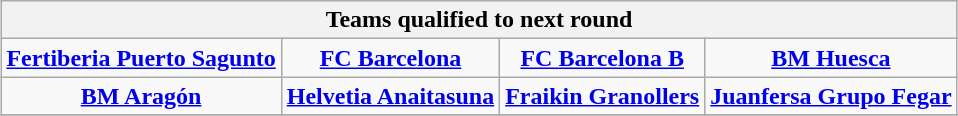<table class="wikitable" style="text-align: center; margin: 0 auto;">
<tr>
<th colspan="4">Teams qualified to next round</th>
</tr>
<tr>
<td><strong><a href='#'>Fertiberia Puerto Sagunto</a></strong></td>
<td><strong><a href='#'>FC Barcelona</a></strong></td>
<td><strong><a href='#'>FC Barcelona B</a></strong></td>
<td><strong><a href='#'>BM Huesca</a></strong></td>
</tr>
<tr>
<td><strong><a href='#'>BM Aragón</a></strong></td>
<td><strong><a href='#'>Helvetia Anaitasuna</a></strong></td>
<td><strong><a href='#'>Fraikin Granollers</a></strong></td>
<td><strong><a href='#'>Juanfersa Grupo Fegar</a></strong></td>
</tr>
<tr>
</tr>
</table>
